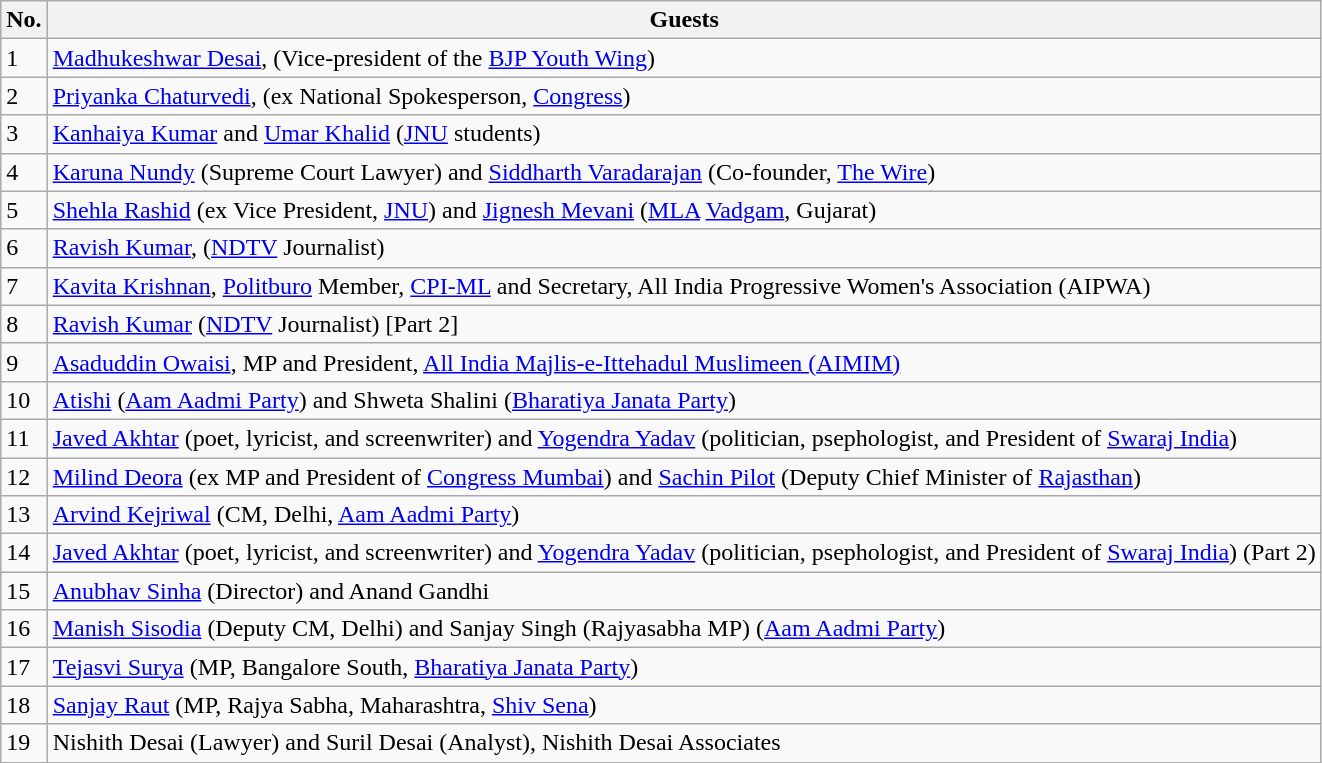<table class="wikitable">
<tr>
<th>No.</th>
<th>Guests</th>
</tr>
<tr>
<td>1</td>
<td><a href='#'>Madhukeshwar Desai</a>, (Vice-president of the <a href='#'>BJP Youth Wing</a>)</td>
</tr>
<tr>
<td>2</td>
<td><a href='#'>Priyanka Chaturvedi</a>, (ex National Spokesperson, <a href='#'>Congress</a>)</td>
</tr>
<tr>
<td>3</td>
<td><a href='#'>Kanhaiya Kumar</a> and <a href='#'>Umar Khalid</a> (<a href='#'>JNU</a> students)</td>
</tr>
<tr>
<td>4</td>
<td><a href='#'>Karuna Nundy</a> (Supreme Court Lawyer) and <a href='#'>Siddharth Varadarajan</a> (Co-founder, <a href='#'>The Wire</a>)</td>
</tr>
<tr>
<td>5</td>
<td><a href='#'>Shehla Rashid</a> (ex Vice President, <a href='#'>JNU</a>) and <a href='#'>Jignesh Mevani</a> (<a href='#'>MLA</a> <a href='#'>Vadgam</a>, Gujarat)</td>
</tr>
<tr>
<td>6</td>
<td><a href='#'>Ravish Kumar</a>, (<a href='#'>NDTV</a> Journalist)</td>
</tr>
<tr>
<td>7</td>
<td><a href='#'>Kavita Krishnan</a>, <a href='#'>Politburo</a> Member, <a href='#'>CPI-ML</a> and Secretary, All India Progressive Women's Association (AIPWA)</td>
</tr>
<tr>
<td>8</td>
<td><a href='#'>Ravish Kumar</a> (<a href='#'>NDTV</a> Journalist) [Part 2]</td>
</tr>
<tr>
<td>9</td>
<td><a href='#'>Asaduddin Owaisi</a>, MP and President, <a href='#'>All India Majlis-e-Ittehadul Muslimeen (AIMIM)</a></td>
</tr>
<tr>
<td>10</td>
<td><a href='#'>Atishi</a> (<a href='#'>Aam Aadmi Party</a>) and Shweta Shalini (<a href='#'>Bharatiya Janata Party</a>)</td>
</tr>
<tr>
<td>11</td>
<td><a href='#'>Javed Akhtar</a> (poet, lyricist, and screenwriter) and <a href='#'>Yogendra Yadav</a> (politician, psephologist, and President of <a href='#'>Swaraj India</a>)</td>
</tr>
<tr>
<td>12</td>
<td><a href='#'>Milind Deora</a> (ex MP and President of <a href='#'>Congress Mumbai</a>) and <a href='#'>Sachin Pilot</a> (Deputy Chief Minister of <a href='#'>Rajasthan</a>)</td>
</tr>
<tr>
<td>13</td>
<td><a href='#'>Arvind Kejriwal</a> (CM, Delhi, <a href='#'>Aam Aadmi Party</a>)</td>
</tr>
<tr>
<td>14</td>
<td><a href='#'>Javed Akhtar</a> (poet, lyricist, and screenwriter) and <a href='#'>Yogendra Yadav</a> (politician, psephologist, and President of <a href='#'>Swaraj India</a>) (Part 2)</td>
</tr>
<tr>
<td>15</td>
<td><a href='#'>Anubhav Sinha</a> (Director) and Anand Gandhi</td>
</tr>
<tr>
<td>16</td>
<td><a href='#'>Manish Sisodia</a> (Deputy CM, Delhi) and Sanjay Singh (Rajyasabha MP) (<a href='#'>Aam Aadmi Party</a>)</td>
</tr>
<tr>
<td>17</td>
<td><a href='#'>Tejasvi Surya</a> (MP, Bangalore South, <a href='#'>Bharatiya Janata Party</a>)</td>
</tr>
<tr>
<td>18</td>
<td><a href='#'>Sanjay Raut</a> (MP, Rajya Sabha, Maharashtra, <a href='#'>Shiv Sena</a>)</td>
</tr>
<tr>
<td>19</td>
<td>Nishith Desai (Lawyer) and Suril Desai (Analyst), Nishith Desai Associates</td>
</tr>
</table>
